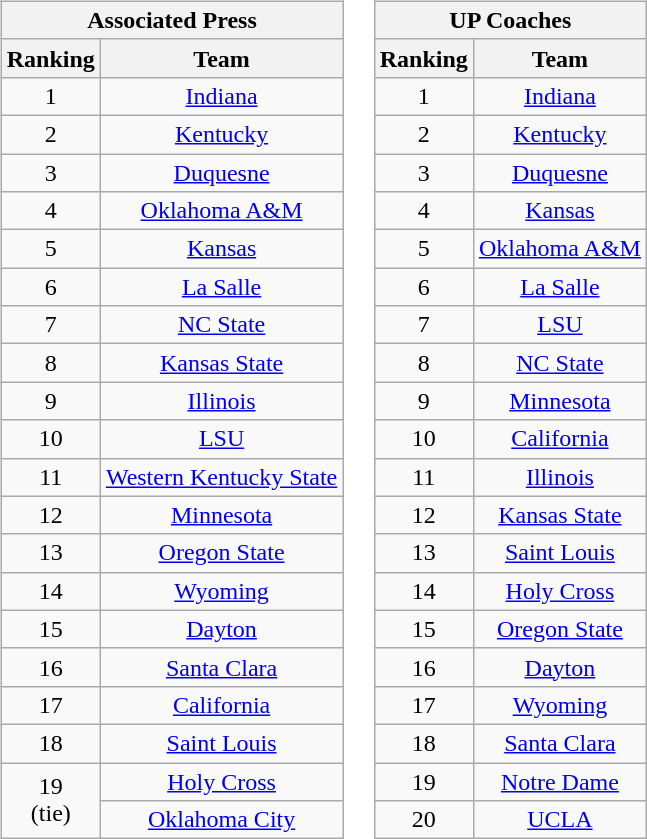<table>
<tr style="vertical-align:top;">
<td><br><table class="wikitable" style="text-align:center;">
<tr>
<th colspan=2>Associated Press</th>
</tr>
<tr>
<th>Ranking</th>
<th>Team</th>
</tr>
<tr>
<td>1</td>
<td><a href='#'>Indiana</a></td>
</tr>
<tr>
<td>2</td>
<td><a href='#'>Kentucky</a></td>
</tr>
<tr>
<td>3</td>
<td><a href='#'>Duquesne</a></td>
</tr>
<tr>
<td>4</td>
<td><a href='#'>Oklahoma A&M</a></td>
</tr>
<tr>
<td>5</td>
<td><a href='#'>Kansas</a></td>
</tr>
<tr>
<td>6</td>
<td><a href='#'>La Salle</a></td>
</tr>
<tr>
<td>7</td>
<td><a href='#'>NC State</a></td>
</tr>
<tr>
<td>8</td>
<td><a href='#'>Kansas State</a></td>
</tr>
<tr>
<td>9</td>
<td><a href='#'>Illinois</a></td>
</tr>
<tr>
<td>10</td>
<td><a href='#'>LSU</a></td>
</tr>
<tr>
<td>11</td>
<td><a href='#'>Western Kentucky State</a></td>
</tr>
<tr>
<td>12</td>
<td><a href='#'>Minnesota</a></td>
</tr>
<tr>
<td>13</td>
<td><a href='#'>Oregon State</a></td>
</tr>
<tr>
<td>14</td>
<td><a href='#'>Wyoming</a></td>
</tr>
<tr>
<td>15</td>
<td><a href='#'>Dayton</a></td>
</tr>
<tr>
<td>16</td>
<td><a href='#'>Santa Clara</a></td>
</tr>
<tr>
<td>17</td>
<td><a href='#'>California</a></td>
</tr>
<tr>
<td>18</td>
<td><a href='#'>Saint Louis</a></td>
</tr>
<tr>
<td rowspan=2>19<br>(tie)</td>
<td><a href='#'>Holy Cross</a></td>
</tr>
<tr>
<td><a href='#'>Oklahoma City</a></td>
</tr>
</table>
</td>
<td><br><table class="wikitable" style="text-align:center;">
<tr>
<th colspan=2><strong>UP Coaches</strong></th>
</tr>
<tr>
<th>Ranking</th>
<th>Team</th>
</tr>
<tr>
<td>1</td>
<td><a href='#'>Indiana</a></td>
</tr>
<tr>
<td>2</td>
<td><a href='#'>Kentucky</a></td>
</tr>
<tr>
<td>3</td>
<td><a href='#'>Duquesne</a></td>
</tr>
<tr>
<td>4</td>
<td><a href='#'>Kansas</a></td>
</tr>
<tr>
<td>5</td>
<td><a href='#'>Oklahoma A&M</a></td>
</tr>
<tr>
<td>6</td>
<td><a href='#'>La Salle</a></td>
</tr>
<tr>
<td>7</td>
<td><a href='#'>LSU</a></td>
</tr>
<tr>
<td>8</td>
<td><a href='#'>NC State</a></td>
</tr>
<tr>
<td>9</td>
<td><a href='#'>Minnesota</a></td>
</tr>
<tr>
<td>10</td>
<td><a href='#'>California</a></td>
</tr>
<tr>
<td>11</td>
<td><a href='#'>Illinois</a></td>
</tr>
<tr>
<td>12</td>
<td><a href='#'>Kansas State</a></td>
</tr>
<tr>
<td>13</td>
<td><a href='#'>Saint Louis</a></td>
</tr>
<tr>
<td>14</td>
<td><a href='#'>Holy Cross</a></td>
</tr>
<tr>
<td>15</td>
<td><a href='#'>Oregon State</a></td>
</tr>
<tr>
<td>16</td>
<td><a href='#'>Dayton</a></td>
</tr>
<tr>
<td>17</td>
<td><a href='#'>Wyoming</a></td>
</tr>
<tr>
<td>18</td>
<td><a href='#'>Santa Clara</a></td>
</tr>
<tr>
<td>19</td>
<td><a href='#'>Notre Dame</a></td>
</tr>
<tr>
<td>20</td>
<td><a href='#'>UCLA</a></td>
</tr>
</table>
</td>
</tr>
</table>
